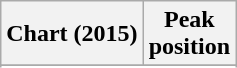<table class="wikitable plainrowheaders sortable" style="text-align:center;">
<tr>
<th scope="col">Chart (2015)</th>
<th scope="col">Peak<br>position</th>
</tr>
<tr>
</tr>
<tr>
</tr>
<tr>
</tr>
</table>
